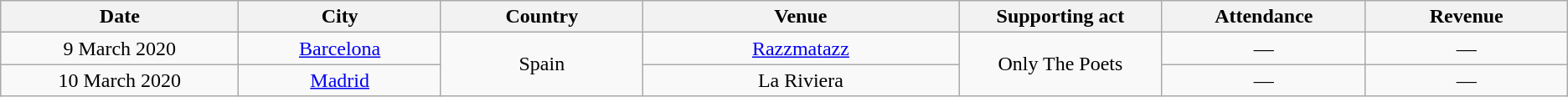<table class="wikitable plainrowheaders" style="text-align:center;">
<tr>
<th scope="col" style="width:12em;">Date</th>
<th scope="col" style="width:10em;">City</th>
<th scope="col" style="width:10em;">Country</th>
<th scope="col" style="width:16em;">Venue</th>
<th scope="col" style="width:10em;">Supporting act</th>
<th scope="col" style="width:10em;">Attendance</th>
<th scope="col" style="width:10em;">Revenue</th>
</tr>
<tr>
<td>9 March 2020</td>
<td><a href='#'>Barcelona</a></td>
<td rowspan="2">Spain</td>
<td><a href='#'>Razzmatazz</a></td>
<td rowspan="2">Only The Poets</td>
<td>—</td>
<td>—</td>
</tr>
<tr>
<td>10 March 2020</td>
<td><a href='#'>Madrid</a></td>
<td>La Riviera</td>
<td>—</td>
<td>—</td>
</tr>
</table>
